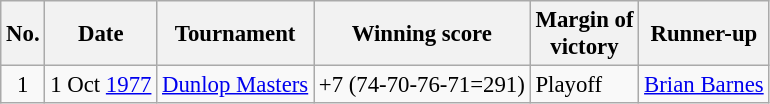<table class="wikitable" style="font-size:95%;">
<tr>
<th>No.</th>
<th>Date</th>
<th>Tournament</th>
<th>Winning score</th>
<th>Margin of<br>victory</th>
<th>Runner-up</th>
</tr>
<tr>
<td align=center>1</td>
<td>1 Oct <a href='#'>1977</a></td>
<td><a href='#'>Dunlop Masters</a></td>
<td>+7 (74-70-76-71=291)</td>
<td>Playoff</td>
<td> <a href='#'>Brian Barnes</a></td>
</tr>
</table>
